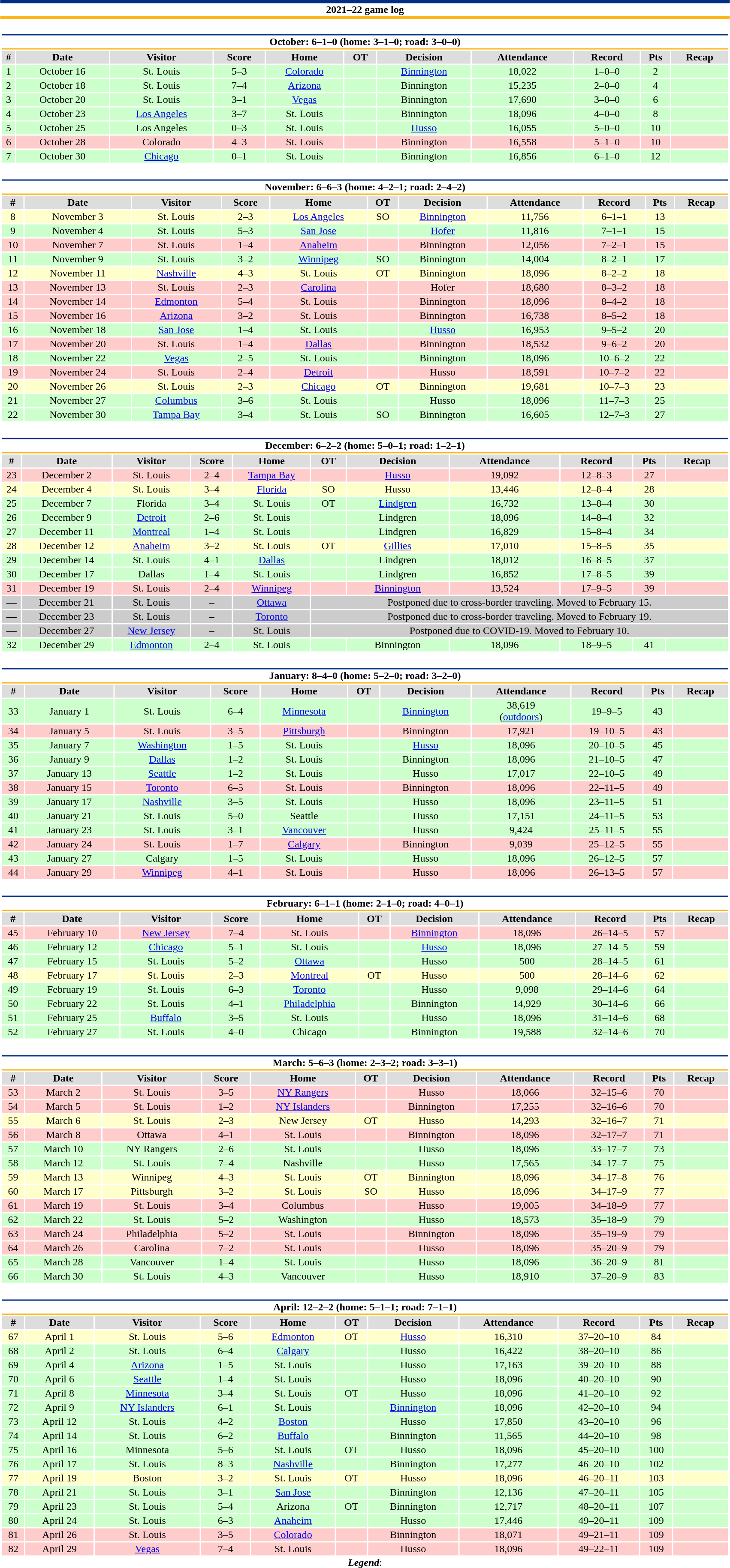<table class="toccolours" style="width:90%; clear:both; margin:1.5em auto; text-align:center;">
<tr>
<th colspan="11" style="background:#FFFFFF; border-top:#002F87 5px solid; border-bottom:#FCB514 5px solid;">2021–22 game log</th>
</tr>
<tr>
<td colspan="11"><br><table class="toccolours collapsible collapsed" style="width:100%;">
<tr>
<th colspan="11" style="background:#FFFFFF; border-top:#002F87 2px solid; border-bottom:#FCB514 2px solid;">October: 6–1–0 (home: 3–1–0; road: 3–0–0)</th>
</tr>
<tr style="background:#ddd;">
<th>#</th>
<th>Date</th>
<th>Visitor</th>
<th>Score</th>
<th>Home</th>
<th>OT</th>
<th>Decision</th>
<th>Attendance</th>
<th>Record</th>
<th>Pts</th>
<th>Recap</th>
</tr>
<tr style="background:#cfc;">
<td>1</td>
<td>October 16</td>
<td>St. Louis</td>
<td>5–3</td>
<td><a href='#'>Colorado</a></td>
<td></td>
<td><a href='#'>Binnington</a></td>
<td>18,022</td>
<td>1–0–0</td>
<td>2</td>
<td></td>
</tr>
<tr style="background:#cfc;">
<td>2</td>
<td>October 18</td>
<td>St. Louis</td>
<td>7–4</td>
<td><a href='#'>Arizona</a></td>
<td></td>
<td>Binnington</td>
<td>15,235</td>
<td>2–0–0</td>
<td>4</td>
<td></td>
</tr>
<tr style="background:#cfc;">
<td>3</td>
<td>October 20</td>
<td>St. Louis</td>
<td>3–1</td>
<td><a href='#'>Vegas</a></td>
<td></td>
<td>Binnington</td>
<td>17,690</td>
<td>3–0–0</td>
<td>6</td>
<td></td>
</tr>
<tr style="background:#cfc;">
<td>4</td>
<td>October 23</td>
<td><a href='#'>Los Angeles</a></td>
<td>3–7</td>
<td>St. Louis</td>
<td></td>
<td>Binnington</td>
<td>18,096</td>
<td>4–0–0</td>
<td>8</td>
<td></td>
</tr>
<tr style="background:#cfc;">
<td>5</td>
<td>October 25</td>
<td>Los Angeles</td>
<td>0–3</td>
<td>St. Louis</td>
<td></td>
<td><a href='#'>Husso</a></td>
<td>16,055</td>
<td>5–0–0</td>
<td>10</td>
<td></td>
</tr>
<tr style="background:#fcc;">
<td>6</td>
<td>October 28</td>
<td>Colorado</td>
<td>4–3</td>
<td>St. Louis</td>
<td></td>
<td>Binnington</td>
<td>16,558</td>
<td>5–1–0</td>
<td>10</td>
<td></td>
</tr>
<tr style="background:#cfc;">
<td>7</td>
<td>October 30</td>
<td><a href='#'>Chicago</a></td>
<td>0–1</td>
<td>St. Louis</td>
<td></td>
<td>Binnington</td>
<td>16,856</td>
<td>6–1–0</td>
<td>12</td>
<td></td>
</tr>
</table>
</td>
</tr>
<tr>
<td colspan="11"><br><table class="toccolours collapsible collapsed" style="width:100%;">
<tr>
<th colspan="11" style="background:#FFFFFF; border-top:#002F87 2px solid; border-bottom:#FCB514 2px solid;">November: 6–6–3 (home: 4–2–1; road: 2–4–2)</th>
</tr>
<tr style="background:#ddd;">
<th>#</th>
<th>Date</th>
<th>Visitor</th>
<th>Score</th>
<th>Home</th>
<th>OT</th>
<th>Decision</th>
<th>Attendance</th>
<th>Record</th>
<th>Pts</th>
<th>Recap</th>
</tr>
<tr style="background:#ffc;">
<td>8</td>
<td>November 3</td>
<td>St. Louis</td>
<td>2–3</td>
<td><a href='#'>Los Angeles</a></td>
<td>SO</td>
<td><a href='#'>Binnington</a></td>
<td>11,756</td>
<td>6–1–1</td>
<td>13</td>
<td></td>
</tr>
<tr style="background:#cfc;">
<td>9</td>
<td>November 4</td>
<td>St. Louis</td>
<td>5–3</td>
<td><a href='#'>San Jose</a></td>
<td></td>
<td><a href='#'>Hofer</a></td>
<td>11,816</td>
<td>7–1–1</td>
<td>15</td>
<td></td>
</tr>
<tr style="background:#fcc;">
<td>10</td>
<td>November 7</td>
<td>St. Louis</td>
<td>1–4</td>
<td><a href='#'>Anaheim</a></td>
<td></td>
<td>Binnington</td>
<td>12,056</td>
<td>7–2–1</td>
<td>15</td>
<td></td>
</tr>
<tr style="background:#cfc;">
<td>11</td>
<td>November 9</td>
<td>St. Louis</td>
<td>3–2</td>
<td><a href='#'>Winnipeg</a></td>
<td>SO</td>
<td>Binnington</td>
<td>14,004</td>
<td>8–2–1</td>
<td>17</td>
<td></td>
</tr>
<tr style="background:#ffc;">
<td>12</td>
<td>November 11</td>
<td><a href='#'>Nashville</a></td>
<td>4–3</td>
<td>St. Louis</td>
<td>OT</td>
<td>Binnington</td>
<td>18,096</td>
<td>8–2–2</td>
<td>18</td>
<td></td>
</tr>
<tr style="background:#fcc;">
<td>13</td>
<td>November 13</td>
<td>St. Louis</td>
<td>2–3</td>
<td><a href='#'>Carolina</a></td>
<td></td>
<td>Hofer</td>
<td>18,680</td>
<td>8–3–2</td>
<td>18</td>
<td></td>
</tr>
<tr style="background:#fcc;">
<td>14</td>
<td>November 14</td>
<td><a href='#'>Edmonton</a></td>
<td>5–4</td>
<td>St. Louis</td>
<td></td>
<td>Binnington</td>
<td>18,096</td>
<td>8–4–2</td>
<td>18</td>
<td></td>
</tr>
<tr style="background:#fcc;">
<td>15</td>
<td>November 16</td>
<td><a href='#'>Arizona</a></td>
<td>3–2</td>
<td>St. Louis</td>
<td></td>
<td>Binnington</td>
<td>16,738</td>
<td>8–5–2</td>
<td>18</td>
<td></td>
</tr>
<tr style="background:#cfc;">
<td>16</td>
<td>November 18</td>
<td><a href='#'>San Jose</a></td>
<td>1–4</td>
<td>St. Louis</td>
<td></td>
<td><a href='#'>Husso</a></td>
<td>16,953</td>
<td>9–5–2</td>
<td>20</td>
<td></td>
</tr>
<tr style="background:#fcc;">
<td>17</td>
<td>November 20</td>
<td>St. Louis</td>
<td>1–4</td>
<td><a href='#'>Dallas</a></td>
<td></td>
<td>Binnington</td>
<td>18,532</td>
<td>9–6–2</td>
<td>20</td>
<td></td>
</tr>
<tr style="background:#cfc;">
<td>18</td>
<td>November 22</td>
<td><a href='#'>Vegas</a></td>
<td>2–5</td>
<td>St. Louis</td>
<td></td>
<td>Binnington</td>
<td>18,096</td>
<td>10–6–2</td>
<td>22</td>
<td></td>
</tr>
<tr style="background:#fcc;">
<td>19</td>
<td>November 24</td>
<td>St. Louis</td>
<td>2–4</td>
<td><a href='#'>Detroit</a></td>
<td></td>
<td>Husso</td>
<td>18,591</td>
<td>10–7–2</td>
<td>22</td>
<td></td>
</tr>
<tr style="background:#ffc;">
<td>20</td>
<td>November 26</td>
<td>St. Louis</td>
<td>2–3</td>
<td><a href='#'>Chicago</a></td>
<td>OT</td>
<td>Binnington</td>
<td>19,681</td>
<td>10–7–3</td>
<td>23</td>
<td></td>
</tr>
<tr style="background:#cfc;">
<td>21</td>
<td>November 27</td>
<td><a href='#'>Columbus</a></td>
<td>3–6</td>
<td>St. Louis</td>
<td></td>
<td>Husso</td>
<td>18,096</td>
<td>11–7–3</td>
<td>25</td>
<td></td>
</tr>
<tr style="background:#cfc;">
<td>22</td>
<td>November 30</td>
<td><a href='#'>Tampa Bay</a></td>
<td>3–4</td>
<td>St. Louis</td>
<td>SO</td>
<td>Binnington</td>
<td>16,605</td>
<td>12–7–3</td>
<td>27</td>
<td></td>
</tr>
</table>
</td>
</tr>
<tr>
<td colspan="11"><br><table class="toccolours collapsible collapsed" style="width:100%;">
<tr>
<th colspan="11" style="background:#FFFFFF; border-top:#002F87 2px solid; border-bottom:#FCB514 2px solid;">December: 6–2–2 (home: 5–0–1; road: 1–2–1)</th>
</tr>
<tr style="background:#ddd;">
<th>#</th>
<th>Date</th>
<th>Visitor</th>
<th>Score</th>
<th>Home</th>
<th>OT</th>
<th>Decision</th>
<th>Attendance</th>
<th>Record</th>
<th>Pts</th>
<th>Recap</th>
</tr>
<tr style="background:#fcc;">
<td>23</td>
<td>December 2</td>
<td>St. Louis</td>
<td>2–4</td>
<td><a href='#'>Tampa Bay</a></td>
<td></td>
<td><a href='#'>Husso</a></td>
<td>19,092</td>
<td>12–8–3</td>
<td>27</td>
<td></td>
</tr>
<tr style="background:#ffc;">
<td>24</td>
<td>December 4</td>
<td>St. Louis</td>
<td>3–4</td>
<td><a href='#'>Florida</a></td>
<td>SO</td>
<td>Husso</td>
<td>13,446</td>
<td>12–8–4</td>
<td>28</td>
<td></td>
</tr>
<tr style="background:#cfc;">
<td>25</td>
<td>December 7</td>
<td>Florida</td>
<td>3–4</td>
<td>St. Louis</td>
<td>OT</td>
<td><a href='#'>Lindgren</a></td>
<td>16,732</td>
<td>13–8–4</td>
<td>30</td>
<td></td>
</tr>
<tr style="background:#cfc;">
<td>26</td>
<td>December 9</td>
<td><a href='#'>Detroit</a></td>
<td>2–6</td>
<td>St. Louis</td>
<td></td>
<td>Lindgren</td>
<td>18,096</td>
<td>14–8–4</td>
<td>32</td>
<td></td>
</tr>
<tr style="background:#cfc;">
<td>27</td>
<td>December 11</td>
<td><a href='#'>Montreal</a></td>
<td>1–4</td>
<td>St. Louis</td>
<td></td>
<td>Lindgren</td>
<td>16,829</td>
<td>15–8–4</td>
<td>34</td>
<td></td>
</tr>
<tr style="background:#ffc;">
<td>28</td>
<td>December 12</td>
<td><a href='#'>Anaheim</a></td>
<td>3–2</td>
<td>St. Louis</td>
<td>OT</td>
<td><a href='#'>Gillies</a></td>
<td>17,010</td>
<td>15–8–5</td>
<td>35</td>
<td></td>
</tr>
<tr style="background:#cfc;">
<td>29</td>
<td>December 14</td>
<td>St. Louis</td>
<td>4–1</td>
<td><a href='#'>Dallas</a></td>
<td></td>
<td>Lindgren</td>
<td>18,012</td>
<td>16–8–5</td>
<td>37</td>
<td></td>
</tr>
<tr style="background:#cfc;">
<td>30</td>
<td>December 17</td>
<td>Dallas</td>
<td>1–4</td>
<td>St. Louis</td>
<td></td>
<td>Lindgren</td>
<td>16,852</td>
<td>17–8–5</td>
<td>39</td>
<td></td>
</tr>
<tr style="background:#fcc;">
<td>31</td>
<td>December 19</td>
<td>St. Louis</td>
<td>2–4</td>
<td><a href='#'>Winnipeg</a></td>
<td></td>
<td><a href='#'>Binnington</a></td>
<td>13,524</td>
<td>17–9–5</td>
<td>39</td>
<td></td>
</tr>
<tr style="background:#ccc;">
<td>—</td>
<td>December 21</td>
<td>St. Louis</td>
<td>–</td>
<td><a href='#'>Ottawa</a></td>
<td colspan="6">Postponed due to cross-border traveling. Moved to February 15.</td>
</tr>
<tr style="background:#ccc">
<td>—</td>
<td>December 23</td>
<td>St. Louis</td>
<td>–</td>
<td><a href='#'>Toronto</a></td>
<td colspan="6">Postponed due to cross-border traveling. Moved to February 19.</td>
</tr>
<tr style="background:#ccc;">
<td>—</td>
<td>December 27</td>
<td><a href='#'>New Jersey</a></td>
<td>–</td>
<td>St. Louis</td>
<td colspan="8">Postponed due to COVID-19. Moved to February 10.</td>
</tr>
<tr style="background:#cfc;">
<td>32</td>
<td>December 29</td>
<td><a href='#'>Edmonton</a></td>
<td>2–4</td>
<td>St. Louis</td>
<td></td>
<td>Binnington</td>
<td>18,096</td>
<td>18–9–5</td>
<td>41</td>
<td></td>
</tr>
</table>
</td>
</tr>
<tr>
<td colspan="11"><br><table class="toccolours collapsible collapsed" style="width:100%;">
<tr>
<th colspan="11" style="background:#FFFFFF; border-top:#002F87 2px solid; border-bottom:#FCB514 2px solid;">January: 8–4–0 (home: 5–2–0; road: 3–2–0)</th>
</tr>
<tr style="background:#ddd;">
<th>#</th>
<th>Date</th>
<th>Visitor</th>
<th>Score</th>
<th>Home</th>
<th>OT</th>
<th>Decision</th>
<th>Attendance</th>
<th>Record</th>
<th>Pts</th>
<th>Recap</th>
</tr>
<tr style="background:#cfc;">
<td>33</td>
<td>January 1</td>
<td>St. Louis</td>
<td>6–4</td>
<td><a href='#'>Minnesota</a></td>
<td></td>
<td><a href='#'>Binnington</a></td>
<td>38,619<br>(<a href='#'>outdoors</a>)</td>
<td>19–9–5</td>
<td>43</td>
<td></td>
</tr>
<tr style="background:#fcc;">
<td>34</td>
<td>January 5</td>
<td>St. Louis</td>
<td>3–5</td>
<td><a href='#'>Pittsburgh</a></td>
<td></td>
<td>Binnington</td>
<td>17,921</td>
<td>19–10–5</td>
<td>43</td>
<td></td>
</tr>
<tr style="background:#cfc;">
<td>35</td>
<td>January 7</td>
<td><a href='#'>Washington</a></td>
<td>1–5</td>
<td>St. Louis</td>
<td></td>
<td><a href='#'>Husso</a></td>
<td>18,096</td>
<td>20–10–5</td>
<td>45</td>
<td></td>
</tr>
<tr style="background:#cfc;">
<td>36</td>
<td>January 9</td>
<td><a href='#'>Dallas</a></td>
<td>1–2</td>
<td>St. Louis</td>
<td></td>
<td>Binnington</td>
<td>18,096</td>
<td>21–10–5</td>
<td>47</td>
<td></td>
</tr>
<tr style="background:#cfc;">
<td>37</td>
<td>January 13</td>
<td><a href='#'>Seattle</a></td>
<td>1–2</td>
<td>St. Louis</td>
<td></td>
<td>Husso</td>
<td>17,017</td>
<td>22–10–5</td>
<td>49</td>
<td></td>
</tr>
<tr style="background:#fcc;">
<td>38</td>
<td>January 15</td>
<td><a href='#'>Toronto</a></td>
<td>6–5</td>
<td>St. Louis</td>
<td></td>
<td>Binnington</td>
<td>18,096</td>
<td>22–11–5</td>
<td>49</td>
<td></td>
</tr>
<tr style="background:#cfc;">
<td>39</td>
<td>January 17</td>
<td><a href='#'>Nashville</a></td>
<td>3–5</td>
<td>St. Louis</td>
<td></td>
<td>Husso</td>
<td>18,096</td>
<td>23–11–5</td>
<td>51</td>
<td></td>
</tr>
<tr style="background:#cfc;">
<td>40</td>
<td>January 21</td>
<td>St. Louis</td>
<td>5–0</td>
<td>Seattle</td>
<td></td>
<td>Husso</td>
<td>17,151</td>
<td>24–11–5</td>
<td>53</td>
<td></td>
</tr>
<tr style="background:#cfc;">
<td>41</td>
<td>January 23</td>
<td>St. Louis</td>
<td>3–1</td>
<td><a href='#'>Vancouver</a></td>
<td></td>
<td>Husso</td>
<td>9,424</td>
<td>25–11–5</td>
<td>55</td>
<td></td>
</tr>
<tr style="background:#fcc;">
<td>42</td>
<td>January 24</td>
<td>St. Louis</td>
<td>1–7</td>
<td><a href='#'>Calgary</a></td>
<td></td>
<td>Binnington</td>
<td>9,039</td>
<td>25–12–5</td>
<td>55</td>
<td></td>
</tr>
<tr style="background:#cfc;">
<td>43</td>
<td>January 27</td>
<td>Calgary</td>
<td>1–5</td>
<td>St. Louis</td>
<td></td>
<td>Husso</td>
<td>18,096</td>
<td>26–12–5</td>
<td>57</td>
<td></td>
</tr>
<tr style="background:#fcc;">
<td>44</td>
<td>January 29</td>
<td><a href='#'>Winnipeg</a></td>
<td>4–1</td>
<td>St. Louis</td>
<td></td>
<td>Husso</td>
<td>18,096</td>
<td>26–13–5</td>
<td>57</td>
<td></td>
</tr>
</table>
</td>
</tr>
<tr>
<td colspan="11"><br><table class="toccolours collapsible collapsed" style="width:100%;">
<tr>
<th colspan="11" style="background:#FFFFFF; border-top:#002F87 2px solid; border-bottom:#FCB514 2px solid;">February: 6–1–1 (home: 2–1–0; road: 4–0–1)</th>
</tr>
<tr style="background:#ddd;">
<th>#</th>
<th>Date</th>
<th>Visitor</th>
<th>Score</th>
<th>Home</th>
<th>OT</th>
<th>Decision</th>
<th>Attendance</th>
<th>Record</th>
<th>Pts</th>
<th>Recap</th>
</tr>
<tr style="background:#fcc;">
<td>45</td>
<td>February 10</td>
<td><a href='#'>New Jersey</a></td>
<td>7–4</td>
<td>St. Louis</td>
<td></td>
<td><a href='#'>Binnington</a></td>
<td>18,096</td>
<td>26–14–5</td>
<td>57</td>
<td></td>
</tr>
<tr style="background:#cfc;">
<td>46</td>
<td>February 12</td>
<td><a href='#'>Chicago</a></td>
<td>5–1</td>
<td>St. Louis</td>
<td></td>
<td><a href='#'>Husso</a></td>
<td>18,096</td>
<td>27–14–5</td>
<td>59</td>
<td></td>
</tr>
<tr style="background:#cfc;">
<td>47</td>
<td>February 15</td>
<td>St. Louis</td>
<td>5–2</td>
<td><a href='#'>Ottawa</a></td>
<td></td>
<td>Husso</td>
<td>500</td>
<td>28–14–5</td>
<td>61</td>
<td></td>
</tr>
<tr style="background:#ffc;">
<td>48</td>
<td>February 17</td>
<td>St. Louis</td>
<td>2–3</td>
<td><a href='#'>Montreal</a></td>
<td>OT</td>
<td>Husso</td>
<td>500</td>
<td>28–14–6</td>
<td>62</td>
<td></td>
</tr>
<tr style="background:#cfc">
<td>49</td>
<td>February 19</td>
<td>St. Louis</td>
<td>6–3</td>
<td><a href='#'>Toronto</a></td>
<td></td>
<td>Husso</td>
<td>9,098</td>
<td>29–14–6</td>
<td>64</td>
<td></td>
</tr>
<tr style="background:#cfc;">
<td>50</td>
<td>February 22</td>
<td>St. Louis</td>
<td>4–1</td>
<td><a href='#'>Philadelphia</a></td>
<td></td>
<td>Binnington</td>
<td>14,929</td>
<td>30–14–6</td>
<td>66</td>
<td></td>
</tr>
<tr style="background:#cfc;">
<td>51</td>
<td>February 25</td>
<td><a href='#'>Buffalo</a></td>
<td>3–5</td>
<td>St. Louis</td>
<td></td>
<td>Husso</td>
<td>18,096</td>
<td>31–14–6</td>
<td>68</td>
<td></td>
</tr>
<tr style="background:#cfc;">
<td>52</td>
<td>February 27</td>
<td>St. Louis</td>
<td>4–0</td>
<td>Chicago</td>
<td></td>
<td>Binnington</td>
<td>19,588</td>
<td>32–14–6</td>
<td>70</td>
<td></td>
</tr>
</table>
</td>
</tr>
<tr>
<td colspan="11"><br><table class="toccolours collapsible collapsed" style="width:100%;">
<tr>
<th colspan="11" style="background:#FFFFFF; border-top:#002F87 2px solid; border-bottom:#FCB514 2px solid;">March: 5–6–3 (home: 2–3–2; road: 3–3–1)</th>
</tr>
<tr style="background:#ddd;">
<th>#</th>
<th>Date</th>
<th>Visitor</th>
<th>Score</th>
<th>Home</th>
<th>OT</th>
<th>Decision</th>
<th>Attendance</th>
<th>Record</th>
<th>Pts</th>
<th>Recap</th>
</tr>
<tr style="background:#fcc;">
<td>53</td>
<td>March 2</td>
<td>St. Louis</td>
<td>3–5</td>
<td><a href='#'>NY Rangers</a></td>
<td></td>
<td>Husso</td>
<td>18,066</td>
<td>32–15–6</td>
<td>70</td>
<td></td>
</tr>
<tr style="background:#fcc;">
<td>54</td>
<td>March 5</td>
<td>St. Louis</td>
<td>1–2</td>
<td><a href='#'>NY Islanders</a></td>
<td></td>
<td>Binnington</td>
<td>17,255</td>
<td>32–16–6</td>
<td>70</td>
<td></td>
</tr>
<tr style="background:#ffc;">
<td>55</td>
<td>March 6</td>
<td>St. Louis</td>
<td>2–3</td>
<td>New Jersey</td>
<td>OT</td>
<td>Husso</td>
<td>14,293</td>
<td>32–16–7</td>
<td>71</td>
<td></td>
</tr>
<tr style="background:#fcc;">
<td>56</td>
<td>March 8</td>
<td>Ottawa</td>
<td>4–1</td>
<td>St. Louis</td>
<td></td>
<td>Binnington</td>
<td>18,096</td>
<td>32–17–7</td>
<td>71</td>
<td></td>
</tr>
<tr style="background:#cfc;">
<td>57</td>
<td>March 10</td>
<td>NY Rangers</td>
<td>2–6</td>
<td>St. Louis</td>
<td></td>
<td>Husso</td>
<td>18,096</td>
<td>33–17–7</td>
<td>73</td>
<td></td>
</tr>
<tr style="background:#cfc;">
<td>58</td>
<td>March 12</td>
<td>St. Louis</td>
<td>7–4</td>
<td>Nashville</td>
<td></td>
<td>Husso</td>
<td>17,565</td>
<td>34–17–7</td>
<td>75</td>
<td></td>
</tr>
<tr style="background:#ffc;">
<td>59</td>
<td>March 13</td>
<td>Winnipeg</td>
<td>4–3</td>
<td>St. Louis</td>
<td>OT</td>
<td>Binnington</td>
<td>18,096</td>
<td>34–17–8</td>
<td>76</td>
<td></td>
</tr>
<tr style="background:#ffc;">
<td>60</td>
<td>March 17</td>
<td>Pittsburgh</td>
<td>3–2</td>
<td>St. Louis</td>
<td>SO</td>
<td>Husso</td>
<td>18,096</td>
<td>34–17–9</td>
<td>77</td>
<td></td>
</tr>
<tr style="background:#fcc;">
<td>61</td>
<td>March 19</td>
<td>St. Louis</td>
<td>3–4</td>
<td>Columbus</td>
<td></td>
<td>Husso</td>
<td>19,005</td>
<td>34–18–9</td>
<td>77</td>
<td></td>
</tr>
<tr style="background:#cfc;">
<td>62</td>
<td>March 22</td>
<td>St. Louis</td>
<td>5–2</td>
<td>Washington</td>
<td></td>
<td>Husso</td>
<td>18,573</td>
<td>35–18–9</td>
<td>79</td>
<td></td>
</tr>
<tr style="background:#fcc;">
<td>63</td>
<td>March 24</td>
<td>Philadelphia</td>
<td>5–2</td>
<td>St. Louis</td>
<td></td>
<td>Binnington</td>
<td>18,096</td>
<td>35–19–9</td>
<td>79</td>
<td></td>
</tr>
<tr style="background:#fcc;">
<td>64</td>
<td>March 26</td>
<td>Carolina</td>
<td>7–2</td>
<td>St. Louis</td>
<td></td>
<td>Husso</td>
<td>18,096</td>
<td>35–20–9</td>
<td>79</td>
<td></td>
</tr>
<tr style="background:#cfc;">
<td>65</td>
<td>March 28</td>
<td>Vancouver</td>
<td>1–4</td>
<td>St. Louis</td>
<td></td>
<td>Husso</td>
<td>18,096</td>
<td>36–20–9</td>
<td>81</td>
<td></td>
</tr>
<tr style="background:#cfc;">
<td>66</td>
<td>March 30</td>
<td>St. Louis</td>
<td>4–3</td>
<td>Vancouver</td>
<td></td>
<td>Husso</td>
<td>18,910</td>
<td>37–20–9</td>
<td>83</td>
<td></td>
</tr>
</table>
</td>
</tr>
<tr>
<td colspan="11"><br><table class="toccolours collapsible collapsed" style="width:100%;">
<tr>
<th colspan="11" style="background:#FFFFFF; border-top:#002F87 2px solid; border-bottom:#FCB514 2px solid;">April: 12–2–2 (home: 5–1–1; road: 7–1–1)</th>
</tr>
<tr style="background:#ddd;">
<th>#</th>
<th>Date</th>
<th>Visitor</th>
<th>Score</th>
<th>Home</th>
<th>OT</th>
<th>Decision</th>
<th>Attendance</th>
<th>Record</th>
<th>Pts</th>
<th>Recap</th>
</tr>
<tr style="background:#ffc;">
<td>67</td>
<td>April 1</td>
<td>St. Louis</td>
<td>5–6</td>
<td><a href='#'>Edmonton</a></td>
<td>OT</td>
<td><a href='#'>Husso</a></td>
<td>16,310</td>
<td>37–20–10</td>
<td>84</td>
<td></td>
</tr>
<tr style="background:#cfc;">
<td>68</td>
<td>April 2</td>
<td>St. Louis</td>
<td>6–4</td>
<td><a href='#'>Calgary</a></td>
<td></td>
<td>Husso</td>
<td>16,422</td>
<td>38–20–10</td>
<td>86</td>
<td></td>
</tr>
<tr style="background:#cfc;">
<td>69</td>
<td>April 4</td>
<td><a href='#'>Arizona</a></td>
<td>1–5</td>
<td>St. Louis</td>
<td></td>
<td>Husso</td>
<td>17,163</td>
<td>39–20–10</td>
<td>88</td>
<td></td>
</tr>
<tr style="background:#cfc;">
<td>70</td>
<td>April 6</td>
<td><a href='#'>Seattle</a></td>
<td>1–4</td>
<td>St. Louis</td>
<td></td>
<td>Husso</td>
<td>18,096</td>
<td>40–20–10</td>
<td>90</td>
<td></td>
</tr>
<tr style="background:#cfc;">
<td>71</td>
<td>April 8</td>
<td><a href='#'>Minnesota</a></td>
<td>3–4</td>
<td>St. Louis</td>
<td>OT</td>
<td>Husso</td>
<td>18,096</td>
<td>41–20–10</td>
<td>92</td>
<td></td>
</tr>
<tr style="background:#cfc;">
<td>72</td>
<td>April 9</td>
<td><a href='#'>NY Islanders</a></td>
<td>6–1</td>
<td>St. Louis</td>
<td></td>
<td><a href='#'>Binnington</a></td>
<td>18,096</td>
<td>42–20–10</td>
<td>94</td>
<td></td>
</tr>
<tr style="background:#cfc;">
<td>73</td>
<td>April 12</td>
<td>St. Louis</td>
<td>4–2</td>
<td><a href='#'>Boston</a></td>
<td></td>
<td>Husso</td>
<td>17,850</td>
<td>43–20–10</td>
<td>96</td>
<td></td>
</tr>
<tr style="background:#cfc;">
<td>74</td>
<td>April 14</td>
<td>St. Louis</td>
<td>6–2</td>
<td><a href='#'>Buffalo</a></td>
<td></td>
<td>Binnington</td>
<td>11,565</td>
<td>44–20–10</td>
<td>98</td>
<td></td>
</tr>
<tr style="background:#cfc;">
<td>75</td>
<td>April 16</td>
<td>Minnesota</td>
<td>5–6</td>
<td>St. Louis</td>
<td>OT</td>
<td>Husso</td>
<td>18,096</td>
<td>45–20–10</td>
<td>100</td>
<td></td>
</tr>
<tr style="background:#cfc;">
<td>76</td>
<td>April 17</td>
<td>St. Louis</td>
<td>8–3</td>
<td><a href='#'>Nashville</a></td>
<td></td>
<td>Binnington</td>
<td>17,277</td>
<td>46–20–10</td>
<td>102</td>
<td></td>
</tr>
<tr style="background:#ffc;">
<td>77</td>
<td>April 19</td>
<td>Boston</td>
<td>3–2</td>
<td>St. Louis</td>
<td>OT</td>
<td>Husso</td>
<td>18,096</td>
<td>46–20–11</td>
<td>103</td>
<td></td>
</tr>
<tr style="background:#cfc;">
<td>78</td>
<td>April 21</td>
<td>St. Louis</td>
<td>3–1</td>
<td><a href='#'>San Jose</a></td>
<td></td>
<td>Binnington</td>
<td>12,136</td>
<td>47–20–11</td>
<td>105</td>
<td></td>
</tr>
<tr style="background:#cfc;">
<td>79</td>
<td>April 23</td>
<td>St. Louis</td>
<td>5–4</td>
<td>Arizona</td>
<td>OT</td>
<td>Binnington</td>
<td>12,717</td>
<td>48–20–11</td>
<td>107</td>
<td></td>
</tr>
<tr style="background:#cfc;">
<td>80</td>
<td>April 24</td>
<td>St. Louis</td>
<td>6–3</td>
<td><a href='#'>Anaheim</a></td>
<td></td>
<td>Husso</td>
<td>17,446</td>
<td>49–20–11</td>
<td>109</td>
<td></td>
</tr>
<tr style="background:#fcc;">
<td>81</td>
<td>April 26</td>
<td>St. Louis</td>
<td>3–5</td>
<td><a href='#'>Colorado</a></td>
<td></td>
<td>Binnington</td>
<td>18,071</td>
<td>49–21–11</td>
<td>109</td>
<td></td>
</tr>
<tr style="background:#fcc;">
<td>82</td>
<td>April 29</td>
<td><a href='#'>Vegas</a></td>
<td>7–4</td>
<td>St. Louis</td>
<td></td>
<td>Husso</td>
<td>18,096</td>
<td>49–22–11</td>
<td>109</td>
<td></td>
</tr>
</table>
<strong><em>Legend</em></strong>:


</td>
</tr>
</table>
